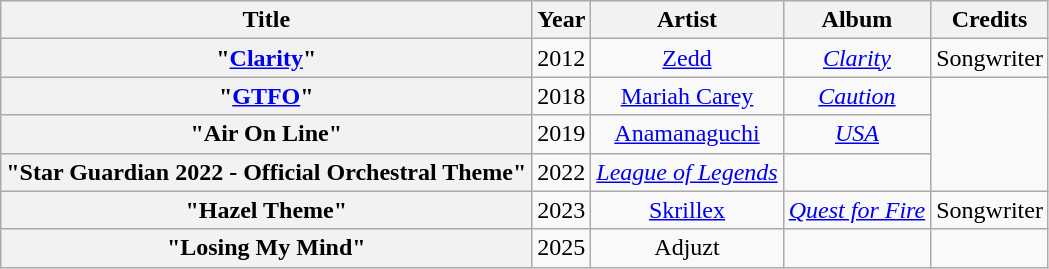<table class="wikitable plainrowheaders" style="text-align:center;">
<tr>
<th scope="col">Title</th>
<th scope="col">Year</th>
<th scope="col">Artist</th>
<th scope="col">Album</th>
<th scope="col">Credits</th>
</tr>
<tr>
<th scope="row">"<a href='#'>Clarity</a>"</th>
<td>2012</td>
<td><a href='#'>Zedd</a></td>
<td><em><a href='#'>Clarity</a></em></td>
<td>Songwriter</td>
</tr>
<tr>
<th scope="row">"<a href='#'>GTFO</a>"</th>
<td>2018</td>
<td><a href='#'>Mariah Carey</a></td>
<td><em><a href='#'>Caution</a></em></td>
<td rowspan="3"></td>
</tr>
<tr>
<th scope="row">"Air On Line"</th>
<td>2019</td>
<td><a href='#'>Anamanaguchi</a></td>
<td><em><a href='#'>USA</a></em></td>
</tr>
<tr>
<th scope="row">"Star Guardian 2022 - Official Orchestral Theme"</th>
<td>2022</td>
<td><em><a href='#'>League of Legends</a></em></td>
<td></td>
</tr>
<tr>
<th scope="row">"Hazel Theme"</th>
<td>2023</td>
<td><a href='#'>Skrillex</a></td>
<td><em><a href='#'>Quest for Fire</a></em></td>
<td>Songwriter</td>
</tr>
<tr>
<th scope="row">"Losing My Mind"</th>
<td>2025</td>
<td>Adjuzt</td>
<td></td>
<td></td>
</tr>
</table>
